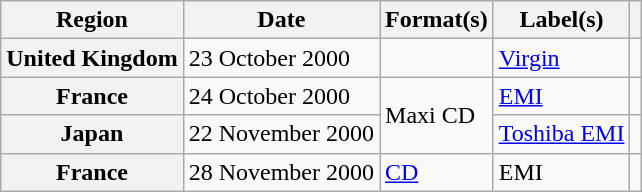<table class="wikitable plainrowheaders">
<tr>
<th scope="col">Region</th>
<th scope="col">Date</th>
<th scope="col">Format(s)</th>
<th scope="col">Label(s)</th>
<th scope="col"></th>
</tr>
<tr>
<th scope="row">United Kingdom</th>
<td>23 October 2000</td>
<td></td>
<td><a href='#'>Virgin</a></td>
<td></td>
</tr>
<tr>
<th scope="row">France</th>
<td>24 October 2000</td>
<td rowspan="2">Maxi CD</td>
<td><a href='#'>EMI</a></td>
<td></td>
</tr>
<tr>
<th scope="row">Japan</th>
<td>22 November 2000</td>
<td><a href='#'>Toshiba EMI</a></td>
<td></td>
</tr>
<tr>
<th scope="row">France</th>
<td>28 November 2000</td>
<td><a href='#'>CD</a></td>
<td>EMI</td>
<td></td>
</tr>
</table>
